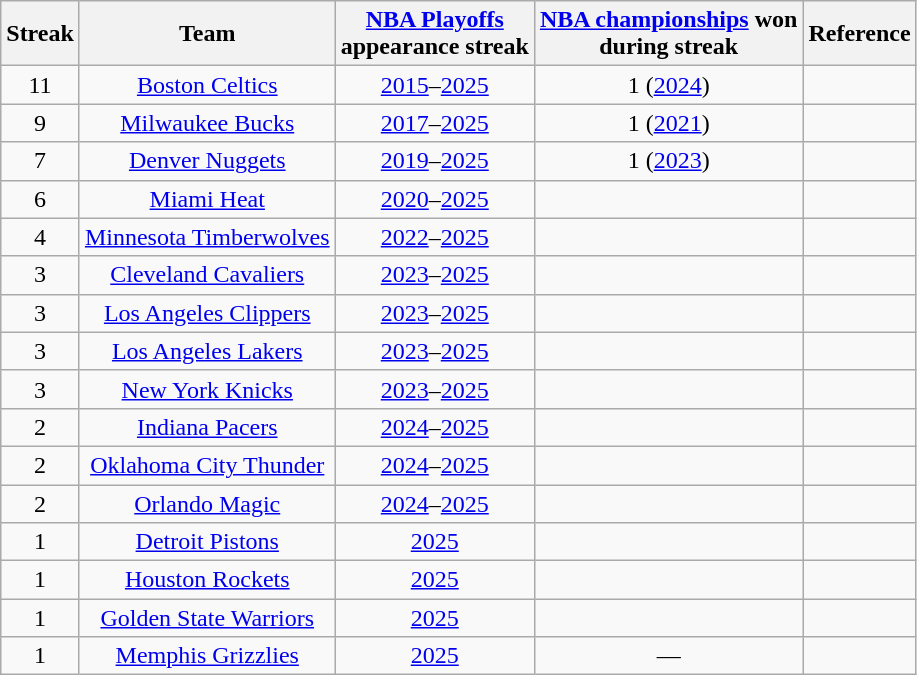<table class="wikitable sortable" style="text-align:center">
<tr>
<th>Streak</th>
<th>Team</th>
<th><a href='#'>NBA Playoffs</a><br>appearance streak</th>
<th><a href='#'>NBA championships</a> won<br>during streak</th>
<th class="unsortable">Reference</th>
</tr>
<tr>
<td>11</td>
<td><a href='#'>Boston Celtics</a></td>
<td><a href='#'>2015</a>–<a href='#'>2025</a></td>
<td>1 (<a href='#'>2024</a>)</td>
<td></td>
</tr>
<tr>
<td>9</td>
<td><a href='#'>Milwaukee Bucks</a></td>
<td><a href='#'>2017</a>–<a href='#'>2025</a></td>
<td>1 (<a href='#'>2021</a>)</td>
<td></td>
</tr>
<tr>
<td>7</td>
<td><a href='#'>Denver Nuggets</a></td>
<td><a href='#'>2019</a>–<a href='#'>2025</a></td>
<td>1 (<a href='#'>2023</a>)</td>
<td></td>
</tr>
<tr>
<td>6</td>
<td><a href='#'>Miami Heat</a></td>
<td><a href='#'>2020</a>–<a href='#'>2025</a></td>
<td></td>
<td></td>
</tr>
<tr>
<td>4</td>
<td><a href='#'>Minnesota Timberwolves</a></td>
<td><a href='#'>2022</a>–<a href='#'>2025</a></td>
<td></td>
<td></td>
</tr>
<tr>
<td>3</td>
<td><a href='#'>Cleveland Cavaliers</a></td>
<td><a href='#'>2023</a>–<a href='#'>2025</a></td>
<td></td>
<td></td>
</tr>
<tr>
<td>3</td>
<td><a href='#'>Los Angeles Clippers</a></td>
<td><a href='#'>2023</a>–<a href='#'>2025</a></td>
<td></td>
<td></td>
</tr>
<tr>
<td>3</td>
<td><a href='#'>Los Angeles Lakers</a></td>
<td><a href='#'>2023</a>–<a href='#'>2025</a></td>
<td></td>
<td></td>
</tr>
<tr>
<td>3</td>
<td><a href='#'>New York Knicks</a></td>
<td><a href='#'>2023</a>–<a href='#'>2025</a></td>
<td></td>
<td></td>
</tr>
<tr>
<td>2</td>
<td><a href='#'>Indiana Pacers</a></td>
<td><a href='#'>2024</a>–<a href='#'>2025</a></td>
<td></td>
<td></td>
</tr>
<tr>
<td>2</td>
<td><a href='#'>Oklahoma City Thunder</a></td>
<td><a href='#'>2024</a>–<a href='#'>2025</a></td>
<td></td>
<td></td>
</tr>
<tr>
<td>2</td>
<td><a href='#'>Orlando Magic</a></td>
<td><a href='#'>2024</a>–<a href='#'>2025</a></td>
<td></td>
<td></td>
</tr>
<tr>
<td>1</td>
<td><a href='#'>Detroit Pistons</a></td>
<td><a href='#'>2025</a></td>
<td></td>
<td></td>
</tr>
<tr>
<td>1</td>
<td><a href='#'>Houston Rockets</a></td>
<td><a href='#'>2025</a></td>
<td></td>
<td></td>
</tr>
<tr>
<td>1</td>
<td><a href='#'>Golden State Warriors</a></td>
<td><a href='#'>2025</a></td>
<td></td>
<td></td>
</tr>
<tr>
<td>1</td>
<td><a href='#'>Memphis Grizzlies</a></td>
<td><a href='#'>2025</a></td>
<td>—</td>
<td></td>
</tr>
</table>
